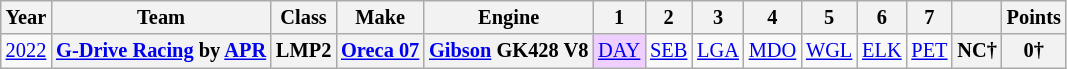<table class="wikitable" style="text-align:center; font-size:85%">
<tr>
<th>Year</th>
<th>Team</th>
<th>Class</th>
<th>Make</th>
<th>Engine</th>
<th>1</th>
<th>2</th>
<th>3</th>
<th>4</th>
<th>5</th>
<th>6</th>
<th>7</th>
<th></th>
<th>Points</th>
</tr>
<tr>
<td><a href='#'>2022</a></td>
<th nowrap><a href='#'>G-Drive Racing</a> by <a href='#'>APR</a></th>
<th>LMP2</th>
<th nowrap><a href='#'>Oreca 07</a></th>
<th nowrap><a href='#'>Gibson</a> GK428 V8</th>
<td style="background:#EFCFFF;"><a href='#'>DAY</a><br></td>
<td><a href='#'>SEB</a></td>
<td><a href='#'>LGA</a></td>
<td><a href='#'>MDO</a></td>
<td><a href='#'>WGL</a></td>
<td><a href='#'>ELK</a></td>
<td><a href='#'>PET</a></td>
<th>NC†</th>
<th>0†</th>
</tr>
</table>
